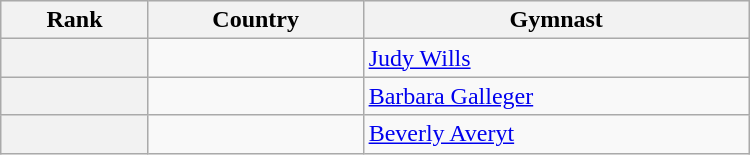<table class="wikitable" width=500>
<tr bgcolor="#efefef">
<th>Rank</th>
<th>Country</th>
<th>Gymnast</th>
</tr>
<tr>
<th></th>
<td></td>
<td><a href='#'>Judy Wills</a></td>
</tr>
<tr>
<th></th>
<td></td>
<td><a href='#'>Barbara Galleger</a></td>
</tr>
<tr>
<th></th>
<td></td>
<td><a href='#'>Beverly Averyt</a></td>
</tr>
</table>
